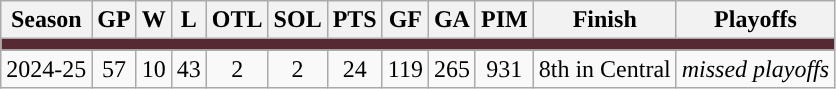<table class="wikitable" style="text-align:center">
<tr>
<th>Season</th>
<th>GP</th>
<th>W</th>
<th>L</th>
<th>OTL</th>
<th>SOL</th>
<th>PTS</th>
<th>GF</th>
<th>GA</th>
<th>PIM</th>
<th>Finish</th>
<th>Playoffs</th>
</tr>
<tr style="color:white; background:#572932; ">
<td colspan="12"></td>
</tr>
<tr>
<td>2024-25</td>
<td>57</td>
<td>10</td>
<td>43</td>
<td>2</td>
<td>2</td>
<td>24</td>
<td>119</td>
<td>265</td>
<td>931</td>
<td>8th in Central</td>
<td><em>missed playoffs</em></td>
</tr>
</table>
